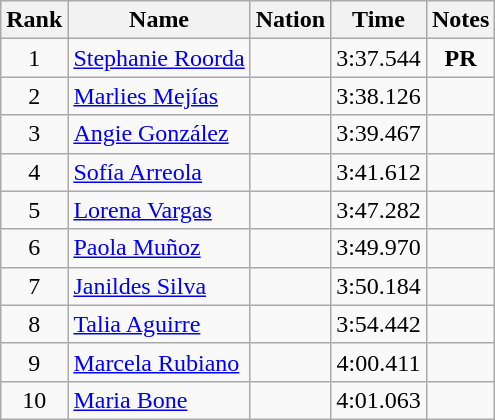<table class="wikitable sortable" style="text-align:center">
<tr>
<th>Rank</th>
<th>Name</th>
<th>Nation</th>
<th>Time</th>
<th>Notes</th>
</tr>
<tr>
<td>1</td>
<td align=left><a href='#'>Stephanie Roorda</a></td>
<td align=left></td>
<td>3:37.544</td>
<td><strong>PR</strong></td>
</tr>
<tr>
<td>2</td>
<td align=left><a href='#'>Marlies Mejías</a></td>
<td align=left></td>
<td>3:38.126</td>
<td></td>
</tr>
<tr>
<td>3</td>
<td align=left><a href='#'>Angie González</a></td>
<td align=left></td>
<td>3:39.467</td>
<td></td>
</tr>
<tr>
<td>4</td>
<td align=left><a href='#'>Sofía Arreola</a></td>
<td align=left></td>
<td>3:41.612</td>
<td></td>
</tr>
<tr>
<td>5</td>
<td align=left><a href='#'>Lorena Vargas</a></td>
<td align=left></td>
<td>3:47.282</td>
<td></td>
</tr>
<tr>
<td>6</td>
<td align=left><a href='#'>Paola Muñoz</a></td>
<td align=left></td>
<td>3:49.970</td>
<td></td>
</tr>
<tr>
<td>7</td>
<td align=left><a href='#'>Janildes Silva</a></td>
<td align=left></td>
<td>3:50.184</td>
<td></td>
</tr>
<tr>
<td>8</td>
<td align=left><a href='#'>Talia Aguirre</a></td>
<td align=left></td>
<td>3:54.442</td>
<td></td>
</tr>
<tr>
<td>9</td>
<td align=left><a href='#'>Marcela Rubiano</a></td>
<td align=left></td>
<td>4:00.411</td>
<td></td>
</tr>
<tr>
<td>10</td>
<td align=left><a href='#'>Maria Bone</a></td>
<td align=left></td>
<td>4:01.063</td>
<td></td>
</tr>
</table>
